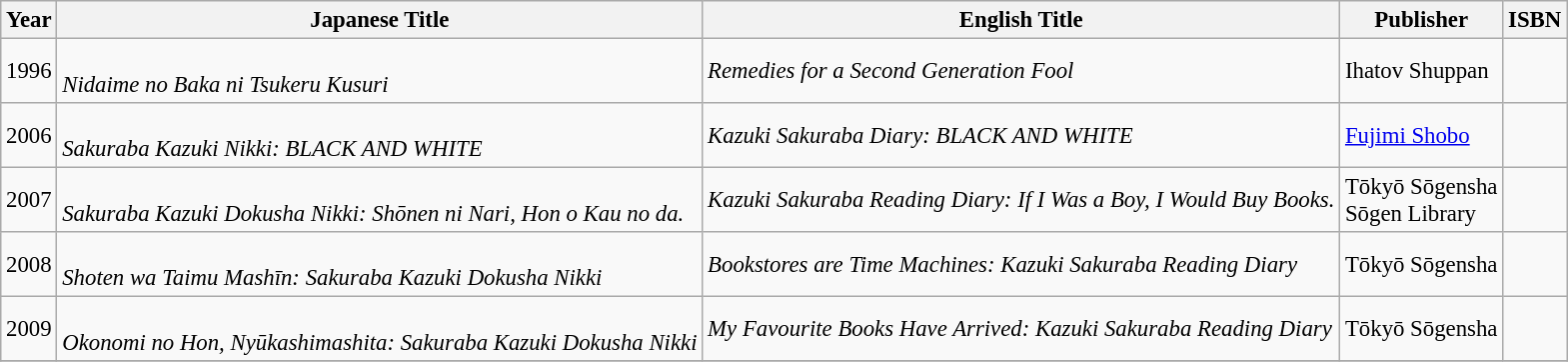<table class="wikitable" style="font-size: 95%;">
<tr>
<th>Year</th>
<th>Japanese Title</th>
<th>English Title</th>
<th>Publisher</th>
<th>ISBN</th>
</tr>
<tr>
<td>1996</td>
<td><br><em>Nidaime no Baka ni Tsukeru Kusuri</em></td>
<td><em>Remedies for a Second Generation Fool</em></td>
<td>Ihatov Shuppan</td>
<td></td>
</tr>
<tr>
<td>2006</td>
<td><br><em>Sakuraba Kazuki Nikki: BLACK AND WHITE</em></td>
<td><em>Kazuki Sakuraba Diary: BLACK AND WHITE</em></td>
<td><a href='#'>Fujimi Shobo</a></td>
<td></td>
</tr>
<tr>
<td>2007</td>
<td><br><em>Sakuraba Kazuki Dokusha Nikki: Shōnen ni Nari, Hon o Kau no da.</em></td>
<td><em>Kazuki Sakuraba Reading Diary: If I Was a Boy, I Would Buy Books.</em></td>
<td>Tōkyō Sōgensha<br>Sōgen Library</td>
<td><br></td>
</tr>
<tr>
<td>2008</td>
<td><br><em>Shoten wa Taimu Mashīn: Sakuraba Kazuki Dokusha Nikki</em></td>
<td><em>Bookstores are Time Machines: Kazuki Sakuraba Reading Diary</em></td>
<td>Tōkyō Sōgensha</td>
<td></td>
</tr>
<tr>
<td>2009</td>
<td><br><em>Okonomi no Hon, Nyūkashimashita: Sakuraba Kazuki Dokusha Nikki</em></td>
<td><em>My Favourite Books Have Arrived: Kazuki Sakuraba Reading Diary</em></td>
<td>Tōkyō Sōgensha</td>
<td></td>
</tr>
<tr>
</tr>
</table>
